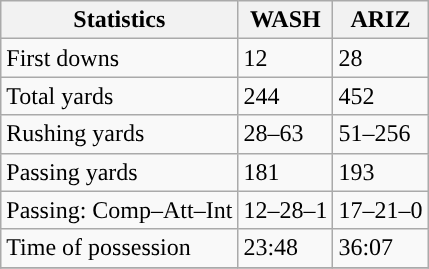<table class="wikitable" style="float: left;">
<tr>
<th>Statistics</th>
<th>WASH</th>
<th>ARIZ</th>
</tr>
<tr>
<td>First downs</td>
<td>12</td>
<td>28</td>
</tr>
<tr>
<td>Total yards</td>
<td>244</td>
<td>452</td>
</tr>
<tr>
<td>Rushing yards</td>
<td>28–63</td>
<td>51–256</td>
</tr>
<tr>
<td>Passing yards</td>
<td>181</td>
<td>193</td>
</tr>
<tr>
<td>Passing: Comp–Att–Int</td>
<td>12–28–1</td>
<td>17–21–0</td>
</tr>
<tr>
<td>Time of possession</td>
<td>23:48</td>
<td>36:07</td>
</tr>
<tr>
</tr>
</table>
